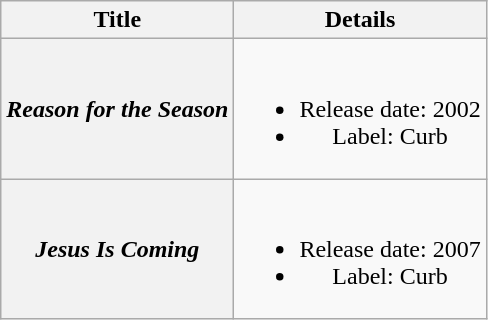<table class="wikitable plainrowheaders" style="text-align:center;">
<tr>
<th scope="col">Title</th>
<th scope="col">Details</th>
</tr>
<tr>
<th scope="row"><em>Reason for the Season</em></th>
<td><br><ul><li>Release date: 2002</li><li>Label: Curb</li></ul></td>
</tr>
<tr>
<th scope="row"><em>Jesus Is Coming</em></th>
<td><br><ul><li>Release date: 2007</li><li>Label: Curb</li></ul></td>
</tr>
</table>
